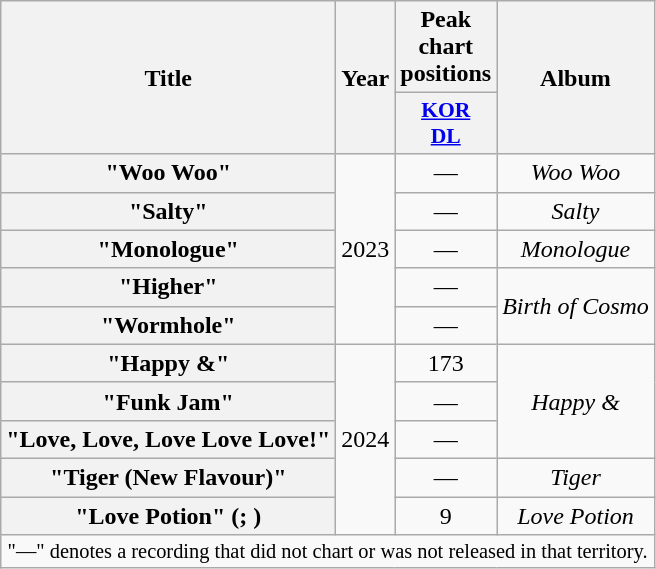<table class="wikitable plainrowheaders" style="text-align:center">
<tr>
<th scope="col" rowspan="2">Title</th>
<th scope="col" rowspan="2">Year</th>
<th scope="col" colspan="1">Peak chart positions</th>
<th scope="col" rowspan="2">Album</th>
</tr>
<tr>
<th scope="col" style="width:2.75em;font-size:90%"><a href='#'>KOR<br>DL</a><br></th>
</tr>
<tr>
<th scope="row">"Woo Woo"</th>
<td rowspan="5">2023</td>
<td>—</td>
<td><em>Woo Woo</em></td>
</tr>
<tr>
<th scope="row">"Salty"</th>
<td>—</td>
<td><em>Salty</em></td>
</tr>
<tr>
<th scope="row">"Monologue"</th>
<td>—</td>
<td><em>Monologue</em></td>
</tr>
<tr>
<th scope="row">"Higher"</th>
<td>—</td>
<td rowspan="2"><em>Birth of Cosmo</em></td>
</tr>
<tr>
<th scope="row">"Wormhole"</th>
<td>—</td>
</tr>
<tr>
<th scope="row">"Happy &"</th>
<td rowspan="5">2024</td>
<td>173</td>
<td rowspan="3"><em>Happy &</em></td>
</tr>
<tr>
<th scope="row">"Funk Jam"</th>
<td>—</td>
</tr>
<tr>
<th scope="row">"Love, Love, Love Love Love!"</th>
<td>—</td>
</tr>
<tr>
<th scope="row">"Tiger (New Flavour)"</th>
<td>—</td>
<td><em>Tiger</em></td>
</tr>
<tr>
<th scope="row">"Love Potion" (; )</th>
<td>9</td>
<td><em>Love Potion</em></td>
</tr>
<tr>
<td colspan="4" style="font-size:85%">"—" denotes a recording that did not chart or was not released in that territory.</td>
</tr>
</table>
